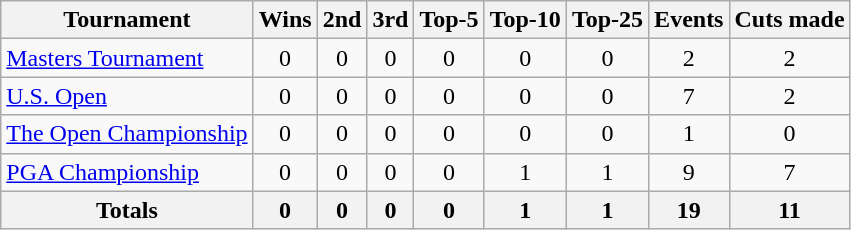<table class=wikitable style=text-align:center>
<tr>
<th>Tournament</th>
<th>Wins</th>
<th>2nd</th>
<th>3rd</th>
<th>Top-5</th>
<th>Top-10</th>
<th>Top-25</th>
<th>Events</th>
<th>Cuts made</th>
</tr>
<tr>
<td align=left><a href='#'>Masters Tournament</a></td>
<td>0</td>
<td>0</td>
<td>0</td>
<td>0</td>
<td>0</td>
<td>0</td>
<td>2</td>
<td>2</td>
</tr>
<tr>
<td align=left><a href='#'>U.S. Open</a></td>
<td>0</td>
<td>0</td>
<td>0</td>
<td>0</td>
<td>0</td>
<td>0</td>
<td>7</td>
<td>2</td>
</tr>
<tr>
<td align=left><a href='#'>The Open Championship</a></td>
<td>0</td>
<td>0</td>
<td>0</td>
<td>0</td>
<td>0</td>
<td>0</td>
<td>1</td>
<td>0</td>
</tr>
<tr>
<td align=left><a href='#'>PGA Championship</a></td>
<td>0</td>
<td>0</td>
<td>0</td>
<td>0</td>
<td>1</td>
<td>1</td>
<td>9</td>
<td>7</td>
</tr>
<tr>
<th>Totals</th>
<th>0</th>
<th>0</th>
<th>0</th>
<th>0</th>
<th>1</th>
<th>1</th>
<th>19</th>
<th>11</th>
</tr>
</table>
